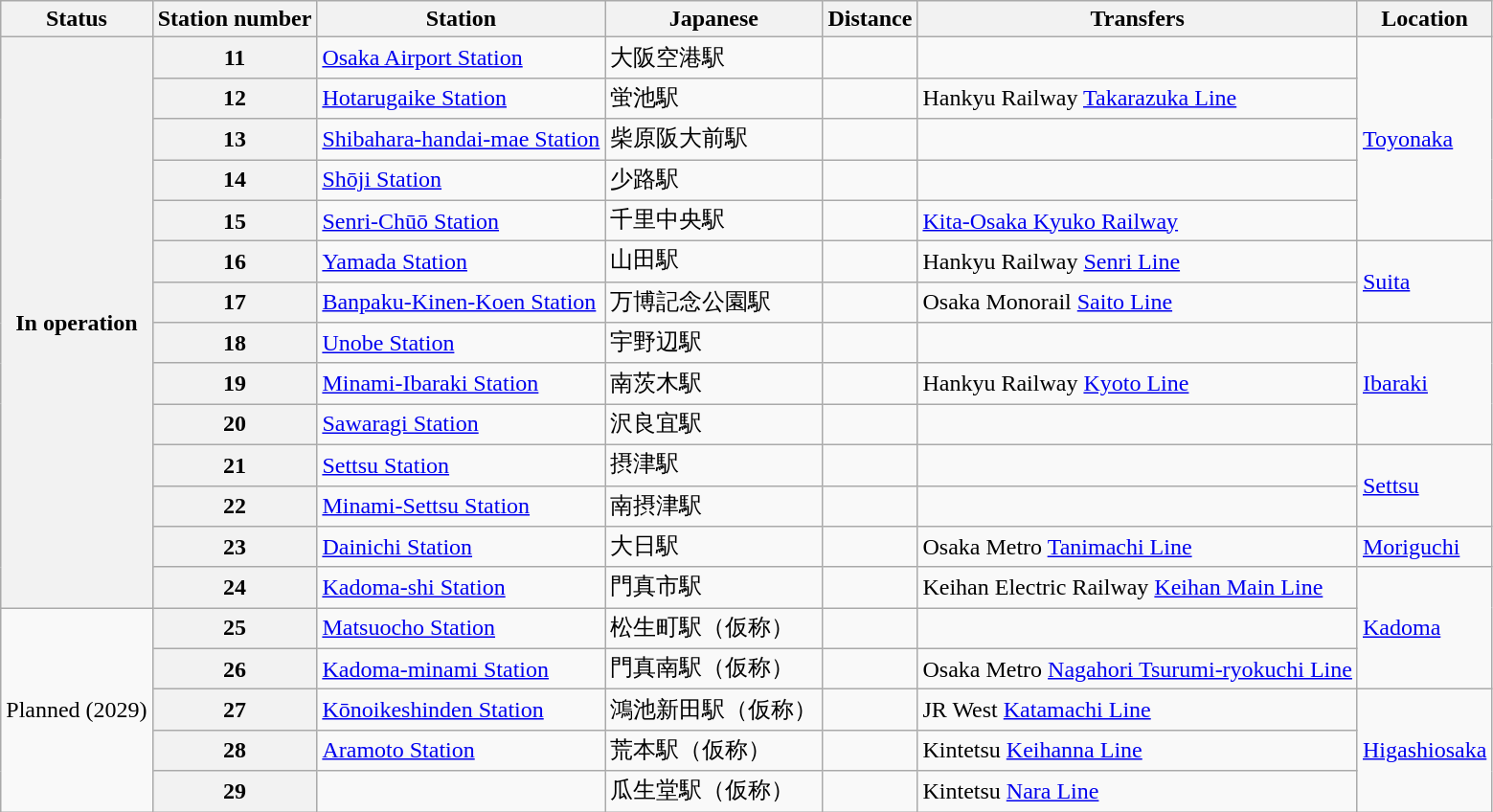<table class="wikitable">
<tr>
<th>Status</th>
<th>Station number</th>
<th>Station</th>
<th>Japanese</th>
<th>Distance</th>
<th>Transfers</th>
<th>Location</th>
</tr>
<tr>
<th rowspan="14">In operation</th>
<th>11</th>
<td><a href='#'>Osaka Airport Station</a></td>
<td>大阪空港駅</td>
<td></td>
<td> </td>
<td rowspan="5"><a href='#'>Toyonaka</a></td>
</tr>
<tr>
<th>12</th>
<td><a href='#'>Hotarugaike Station</a></td>
<td>蛍池駅</td>
<td></td>
<td>Hankyu Railway <a href='#'>Takarazuka Line</a></td>
</tr>
<tr>
<th>13</th>
<td><a href='#'>Shibahara-handai-mae Station</a></td>
<td>柴原阪大前駅</td>
<td></td>
<td> </td>
</tr>
<tr>
<th>14</th>
<td><a href='#'>Shōji Station</a></td>
<td>少路駅</td>
<td></td>
<td> </td>
</tr>
<tr>
<th>15</th>
<td><a href='#'>Senri-Chūō Station</a></td>
<td>千里中央駅</td>
<td></td>
<td><a href='#'>Kita-Osaka Kyuko Railway</a></td>
</tr>
<tr>
<th>16</th>
<td><a href='#'>Yamada Station</a></td>
<td>山田駅</td>
<td></td>
<td>Hankyu Railway <a href='#'>Senri Line</a></td>
<td rowspan="2"><a href='#'>Suita</a></td>
</tr>
<tr>
<th>17</th>
<td><a href='#'>Banpaku-Kinen-Koen Station</a></td>
<td>万博記念公園駅</td>
<td></td>
<td>Osaka Monorail <a href='#'>Saito Line</a></td>
</tr>
<tr>
<th>18</th>
<td><a href='#'>Unobe Station</a></td>
<td>宇野辺駅</td>
<td></td>
<td> </td>
<td rowspan="3"><a href='#'>Ibaraki</a></td>
</tr>
<tr>
<th>19</th>
<td><a href='#'>Minami-Ibaraki Station</a></td>
<td>南茨木駅</td>
<td></td>
<td>Hankyu Railway <a href='#'>Kyoto Line</a></td>
</tr>
<tr>
<th>20</th>
<td><a href='#'>Sawaragi Station</a></td>
<td>沢良宜駅</td>
<td></td>
<td> </td>
</tr>
<tr>
<th>21</th>
<td><a href='#'>Settsu Station</a></td>
<td>摂津駅</td>
<td></td>
<td> </td>
<td rowspan="2"><a href='#'>Settsu</a></td>
</tr>
<tr>
<th>22</th>
<td><a href='#'>Minami-Settsu Station</a></td>
<td>南摂津駅</td>
<td></td>
<td> </td>
</tr>
<tr>
<th>23</th>
<td><a href='#'>Dainichi Station</a></td>
<td>大日駅</td>
<td></td>
<td>Osaka Metro <a href='#'>Tanimachi Line</a></td>
<td><a href='#'>Moriguchi</a></td>
</tr>
<tr>
<th>24</th>
<td><a href='#'>Kadoma-shi Station</a></td>
<td>門真市駅</td>
<td></td>
<td>Keihan Electric Railway <a href='#'>Keihan Main Line</a></td>
<td rowspan="3"><a href='#'>Kadoma</a></td>
</tr>
<tr>
<td rowspan="5">Planned (2029)</td>
<th>25</th>
<td><a href='#'>Matsuocho Station</a></td>
<td>松生町駅（仮称）</td>
<td></td>
<td></td>
</tr>
<tr>
<th>26</th>
<td><a href='#'>Kadoma-minami Station</a></td>
<td>門真南駅（仮称）</td>
<td></td>
<td>Osaka Metro <a href='#'>Nagahori Tsurumi-ryokuchi Line</a></td>
</tr>
<tr>
<th>27</th>
<td><a href='#'>Kōnoikeshinden Station</a></td>
<td>鴻池新田駅（仮称）</td>
<td></td>
<td>JR West <a href='#'>Katamachi Line</a></td>
<td rowspan="3"><a href='#'>Higashiosaka</a></td>
</tr>
<tr>
<th>28</th>
<td><a href='#'>Aramoto Station</a></td>
<td>荒本駅（仮称）</td>
<td></td>
<td>Kintetsu <a href='#'>Keihanna Line</a></td>
</tr>
<tr>
<th>29</th>
<td></td>
<td>瓜生堂駅（仮称）</td>
<td></td>
<td>Kintetsu <a href='#'>Nara Line</a></td>
</tr>
</table>
